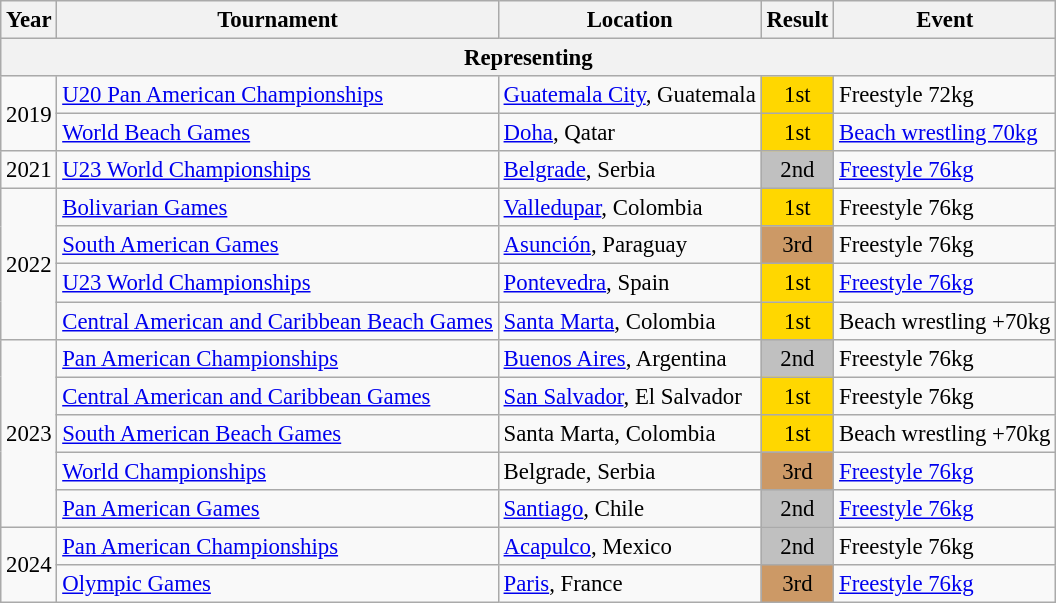<table class="wikitable" style="font-size:95%;">
<tr>
<th>Year</th>
<th>Tournament</th>
<th>Location</th>
<th>Result</th>
<th>Event</th>
</tr>
<tr>
<th colspan=6>Representing </th>
</tr>
<tr>
<td rowspan=2>2019</td>
<td><a href='#'>U20 Pan American Championships</a></td>
<td><a href='#'>Guatemala City</a>, Guatemala</td>
<td align="center" bgcolor="gold">1st</td>
<td>Freestyle 72kg</td>
</tr>
<tr>
<td><a href='#'>World Beach Games</a></td>
<td><a href='#'>Doha</a>, Qatar</td>
<td align="center" bgcolor="gold">1st</td>
<td><a href='#'>Beach wrestling 70kg</a></td>
</tr>
<tr>
<td>2021</td>
<td><a href='#'>U23 World Championships</a></td>
<td><a href='#'>Belgrade</a>, Serbia</td>
<td align="center" bgcolor="silver">2nd</td>
<td><a href='#'>Freestyle 76kg</a></td>
</tr>
<tr>
<td rowspan=4>2022</td>
<td><a href='#'>Bolivarian Games</a></td>
<td><a href='#'>Valledupar</a>, Colombia</td>
<td align="center" bgcolor="gold">1st</td>
<td>Freestyle 76kg</td>
</tr>
<tr>
<td><a href='#'>South American Games</a></td>
<td><a href='#'>Asunción</a>, Paraguay</td>
<td align="center" bgcolor="cc9966">3rd</td>
<td>Freestyle 76kg</td>
</tr>
<tr>
<td><a href='#'>U23 World Championships</a></td>
<td><a href='#'>Pontevedra</a>, Spain</td>
<td align="center" bgcolor="gold">1st</td>
<td><a href='#'>Freestyle 76kg</a></td>
</tr>
<tr>
<td><a href='#'>Central American and Caribbean Beach Games</a></td>
<td><a href='#'>Santa Marta</a>, Colombia</td>
<td align="center" bgcolor="gold">1st</td>
<td>Beach wrestling +70kg</td>
</tr>
<tr>
<td rowspan=5>2023</td>
<td><a href='#'>Pan American Championships</a></td>
<td><a href='#'>Buenos Aires</a>, Argentina</td>
<td align="center" bgcolor="silver">2nd</td>
<td>Freestyle 76kg</td>
</tr>
<tr>
<td><a href='#'>Central American and Caribbean Games</a></td>
<td><a href='#'>San Salvador</a>, El Salvador</td>
<td align="center" bgcolor="gold">1st</td>
<td>Freestyle 76kg</td>
</tr>
<tr>
<td><a href='#'>South American Beach Games</a></td>
<td>Santa Marta, Colombia</td>
<td align="center" bgcolor="gold">1st</td>
<td>Beach wrestling +70kg</td>
</tr>
<tr>
<td><a href='#'>World Championships</a></td>
<td>Belgrade, Serbia</td>
<td align="center" bgcolor="cc9966">3rd</td>
<td><a href='#'>Freestyle 76kg</a></td>
</tr>
<tr>
<td><a href='#'>Pan American Games</a></td>
<td><a href='#'>Santiago</a>, Chile</td>
<td align="center" bgcolor="silver">2nd</td>
<td><a href='#'>Freestyle 76kg</a></td>
</tr>
<tr>
<td rowspan=2>2024</td>
<td><a href='#'>Pan American Championships</a></td>
<td><a href='#'>Acapulco</a>, Mexico</td>
<td align="center" bgcolor="silver">2nd</td>
<td>Freestyle 76kg</td>
</tr>
<tr>
<td><a href='#'>Olympic Games</a></td>
<td><a href='#'>Paris</a>, France</td>
<td align="center" bgcolor="cc9966">3rd</td>
<td><a href='#'>Freestyle 76kg</a></td>
</tr>
</table>
